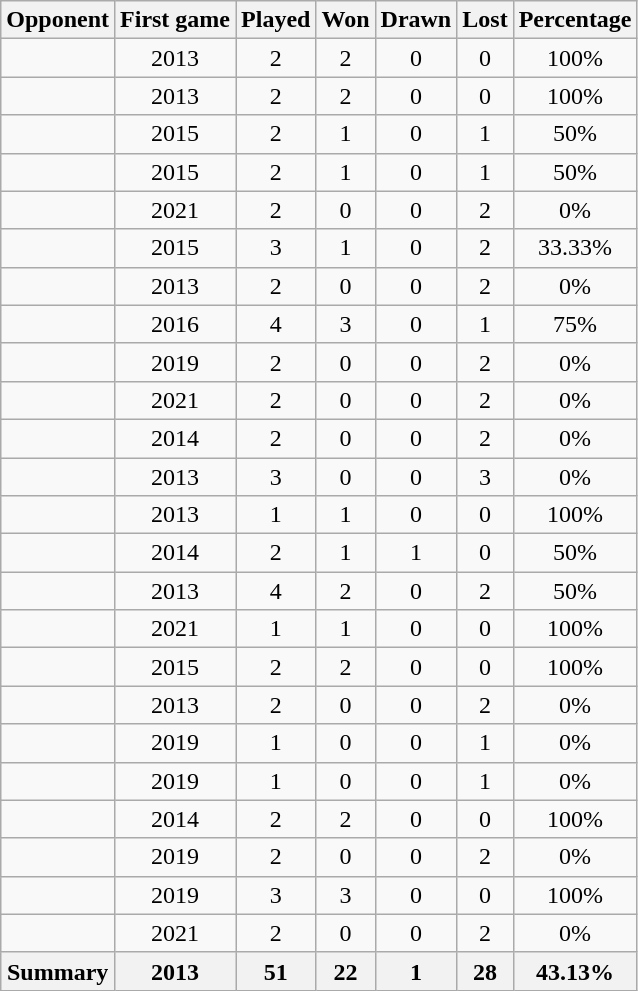<table class="wikitable" style="text-align: center;">
<tr>
<th>Opponent</th>
<th>First game</th>
<th>Played</th>
<th>Won</th>
<th>Drawn</th>
<th>Lost</th>
<th>Percentage</th>
</tr>
<tr>
<td style="text-align: left;"></td>
<td>2013</td>
<td>2</td>
<td>2</td>
<td>0</td>
<td>0</td>
<td>100%</td>
</tr>
<tr>
<td style="text-align: left;"></td>
<td>2013</td>
<td>2</td>
<td>2</td>
<td>0</td>
<td>0</td>
<td>100%</td>
</tr>
<tr>
<td style="text-align: left;"></td>
<td>2015</td>
<td>2</td>
<td>1</td>
<td>0</td>
<td>1</td>
<td>50%</td>
</tr>
<tr>
<td style="text-align: left;"></td>
<td>2015</td>
<td>2</td>
<td>1</td>
<td>0</td>
<td>1</td>
<td>50%</td>
</tr>
<tr>
<td style="text-align: left;"></td>
<td>2021</td>
<td>2</td>
<td>0</td>
<td>0</td>
<td>2</td>
<td>0%</td>
</tr>
<tr>
<td style="text-align: left;"></td>
<td>2015</td>
<td>3</td>
<td>1</td>
<td>0</td>
<td>2</td>
<td>33.33%</td>
</tr>
<tr>
<td style="text-align: left;"></td>
<td>2013</td>
<td>2</td>
<td>0</td>
<td>0</td>
<td>2</td>
<td>0%</td>
</tr>
<tr>
<td style="text-align: left;"></td>
<td>2016</td>
<td>4</td>
<td>3</td>
<td>0</td>
<td>1</td>
<td>75%</td>
</tr>
<tr>
<td style="text-align: left;"></td>
<td>2019</td>
<td>2</td>
<td>0</td>
<td>0</td>
<td>2</td>
<td>0%</td>
</tr>
<tr>
<td style="text-align: left;"></td>
<td>2021</td>
<td>2</td>
<td>0</td>
<td>0</td>
<td>2</td>
<td>0%</td>
</tr>
<tr>
<td style="text-align: left;"></td>
<td>2014</td>
<td>2</td>
<td>0</td>
<td>0</td>
<td>2</td>
<td>0%</td>
</tr>
<tr>
<td style="text-align: left;"></td>
<td>2013</td>
<td>3</td>
<td>0</td>
<td>0</td>
<td>3</td>
<td>0%</td>
</tr>
<tr>
<td style="text-align: left;"></td>
<td>2013</td>
<td>1</td>
<td>1</td>
<td>0</td>
<td>0</td>
<td>100%</td>
</tr>
<tr>
<td style="text-align: left;"></td>
<td>2014</td>
<td>2</td>
<td>1</td>
<td>1</td>
<td>0</td>
<td>50%</td>
</tr>
<tr>
<td style="text-align: left;"></td>
<td>2013</td>
<td>4</td>
<td>2</td>
<td>0</td>
<td>2</td>
<td>50%</td>
</tr>
<tr>
<td style="text-align: left;"></td>
<td>2021</td>
<td>1</td>
<td>1</td>
<td>0</td>
<td>0</td>
<td>100%</td>
</tr>
<tr>
<td style="text-align: left;"></td>
<td>2015</td>
<td>2</td>
<td>2</td>
<td>0</td>
<td>0</td>
<td>100%</td>
</tr>
<tr>
<td style="text-align: left;"></td>
<td>2013</td>
<td>2</td>
<td>0</td>
<td>0</td>
<td>2</td>
<td>0%</td>
</tr>
<tr>
<td style="text-align: left;"></td>
<td>2019</td>
<td>1</td>
<td>0</td>
<td>0</td>
<td>1</td>
<td>0%</td>
</tr>
<tr>
<td style="text-align: left;"></td>
<td>2019</td>
<td>1</td>
<td>0</td>
<td>0</td>
<td>1</td>
<td>0%</td>
</tr>
<tr>
<td style="text-align: left;"></td>
<td>2014</td>
<td>2</td>
<td>2</td>
<td>0</td>
<td>0</td>
<td>100%</td>
</tr>
<tr>
<td style="text-align: left;"></td>
<td>2019</td>
<td>2</td>
<td>0</td>
<td>0</td>
<td>2</td>
<td>0%</td>
</tr>
<tr>
<td style="text-align: left;"></td>
<td>2019</td>
<td>3</td>
<td>3</td>
<td>0</td>
<td>0</td>
<td>100%</td>
</tr>
<tr>
<td style="text-align: left;"></td>
<td>2021</td>
<td>2</td>
<td>0</td>
<td>0</td>
<td>2</td>
<td>0%</td>
</tr>
<tr>
<th>Summary</th>
<th>2013</th>
<th>51</th>
<th>22</th>
<th>1</th>
<th>28</th>
<th>43.13%</th>
</tr>
</table>
